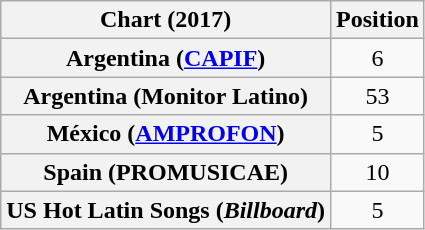<table class="wikitable plainrowheaders sortable" style="text-align:center">
<tr>
<th scope="col">Chart (2017)</th>
<th scope="col">Position</th>
</tr>
<tr>
<th scope="row">Argentina (<a href='#'>CAPIF</a>)</th>
<td>6</td>
</tr>
<tr>
<th scope="row">Argentina (Monitor Latino)</th>
<td>53</td>
</tr>
<tr>
<th scope="row">México (<a href='#'>AMPROFON</a>)</th>
<td>5</td>
</tr>
<tr>
<th scope="row">Spain (PROMUSICAE)</th>
<td>10</td>
</tr>
<tr>
<th scope="row">US Hot Latin Songs (<em>Billboard</em>)</th>
<td>5</td>
</tr>
</table>
